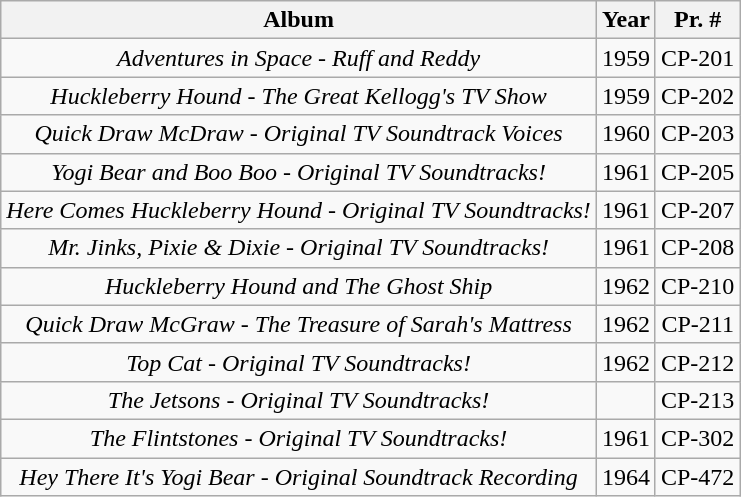<table class="wikitable" style="text-align:center">
<tr>
<th>Album</th>
<th>Year</th>
<th>Pr. #</th>
</tr>
<tr>
<td><em>Adventures in Space - Ruff and Reddy</em></td>
<td>1959</td>
<td>CP-201</td>
</tr>
<tr>
<td><em>Huckleberry Hound - The Great Kellogg's TV Show</em></td>
<td>1959</td>
<td>CP-202</td>
</tr>
<tr>
<td><em>Quick Draw McDraw - Original TV Soundtrack Voices</em></td>
<td>1960</td>
<td>CP-203</td>
</tr>
<tr>
<td><em>Yogi Bear and Boo Boo - Original TV Soundtracks!</em></td>
<td>1961</td>
<td>CP-205</td>
</tr>
<tr>
<td><em>Here Comes Huckleberry Hound - Original TV Soundtracks!</em></td>
<td>1961</td>
<td>CP-207</td>
</tr>
<tr>
<td><em>Mr. Jinks, Pixie & Dixie - Original TV Soundtracks!</em></td>
<td>1961</td>
<td>CP-208</td>
</tr>
<tr>
<td><em>Huckleberry Hound and The Ghost Ship</em></td>
<td>1962</td>
<td>CP-210</td>
</tr>
<tr>
<td><em>Quick Draw McGraw - The Treasure of Sarah's Mattress</em></td>
<td>1962</td>
<td>CP-211</td>
</tr>
<tr>
<td><em>Top Cat - Original TV Soundtracks!</em></td>
<td>1962</td>
<td>CP-212</td>
</tr>
<tr>
<td><em>The Jetsons - Original TV Soundtracks!</em></td>
<td></td>
<td>CP-213</td>
</tr>
<tr>
<td><em>The Flintstones - Original TV Soundtracks!</em></td>
<td>1961</td>
<td>CP-302</td>
</tr>
<tr>
<td><em>Hey There It's Yogi Bear - Original Soundtrack Recording</em></td>
<td>1964</td>
<td>CP-472</td>
</tr>
</table>
